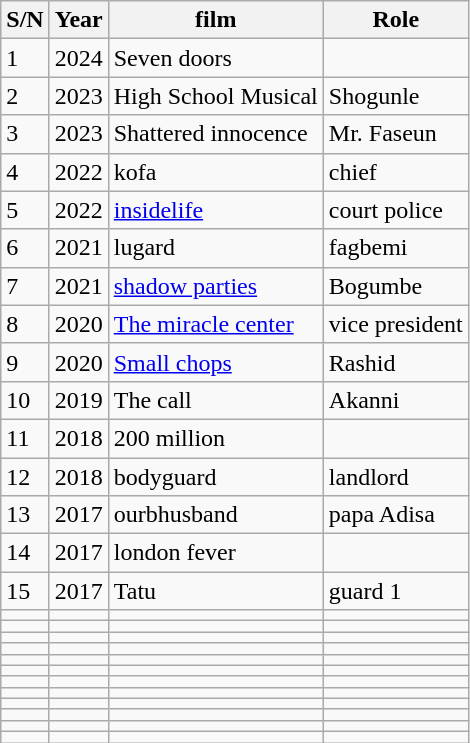<table class="wikitable">
<tr>
<th>S/N</th>
<th>Year</th>
<th>film</th>
<th>Role</th>
</tr>
<tr>
<td>1</td>
<td>2024</td>
<td>Seven doors</td>
<td></td>
</tr>
<tr>
<td>2</td>
<td>2023</td>
<td>High School Musical</td>
<td>Shogunle</td>
</tr>
<tr>
<td>3</td>
<td>2023</td>
<td>Shattered innocence</td>
<td>Mr. Faseun</td>
</tr>
<tr>
<td>4</td>
<td>2022</td>
<td>kofa</td>
<td>chief</td>
</tr>
<tr>
<td>5</td>
<td>2022</td>
<td><a href='#'>insidelife</a></td>
<td>court police</td>
</tr>
<tr>
<td>6</td>
<td>2021</td>
<td>lugard</td>
<td>fagbemi</td>
</tr>
<tr>
<td>7</td>
<td>2021</td>
<td><a href='#'>shadow parties</a></td>
<td>Bogumbe</td>
</tr>
<tr>
<td>8</td>
<td>2020</td>
<td><a href='#'>The miracle center</a></td>
<td>vice president</td>
</tr>
<tr>
<td>9</td>
<td>2020</td>
<td><a href='#'>Small chops</a></td>
<td>Rashid</td>
</tr>
<tr>
<td>10</td>
<td>2019</td>
<td>The call</td>
<td>Akanni</td>
</tr>
<tr>
<td>11</td>
<td>2018</td>
<td>200 million</td>
<td></td>
</tr>
<tr>
<td>12</td>
<td>2018</td>
<td>bodyguard</td>
<td>landlord</td>
</tr>
<tr>
<td>13</td>
<td>2017</td>
<td>ourbhusband</td>
<td>papa Adisa</td>
</tr>
<tr>
<td>14</td>
<td>2017</td>
<td>london fever</td>
<td></td>
</tr>
<tr>
<td>15</td>
<td>2017</td>
<td>Tatu</td>
<td>guard 1</td>
</tr>
<tr>
<td></td>
<td></td>
<td></td>
<td></td>
</tr>
<tr>
<td></td>
<td></td>
<td></td>
<td></td>
</tr>
<tr>
<td></td>
<td></td>
<td></td>
<td></td>
</tr>
<tr>
<td></td>
<td></td>
<td></td>
<td></td>
</tr>
<tr>
<td></td>
<td></td>
<td></td>
<td></td>
</tr>
<tr>
<td></td>
<td></td>
<td></td>
<td></td>
</tr>
<tr>
<td></td>
<td></td>
<td></td>
<td></td>
</tr>
<tr>
<td></td>
<td></td>
<td></td>
<td></td>
</tr>
<tr>
<td></td>
<td></td>
<td></td>
<td></td>
</tr>
<tr>
<td></td>
<td></td>
<td></td>
<td></td>
</tr>
<tr>
<td></td>
<td></td>
<td></td>
<td></td>
</tr>
<tr>
<td></td>
<td></td>
<td></td>
<td></td>
</tr>
</table>
